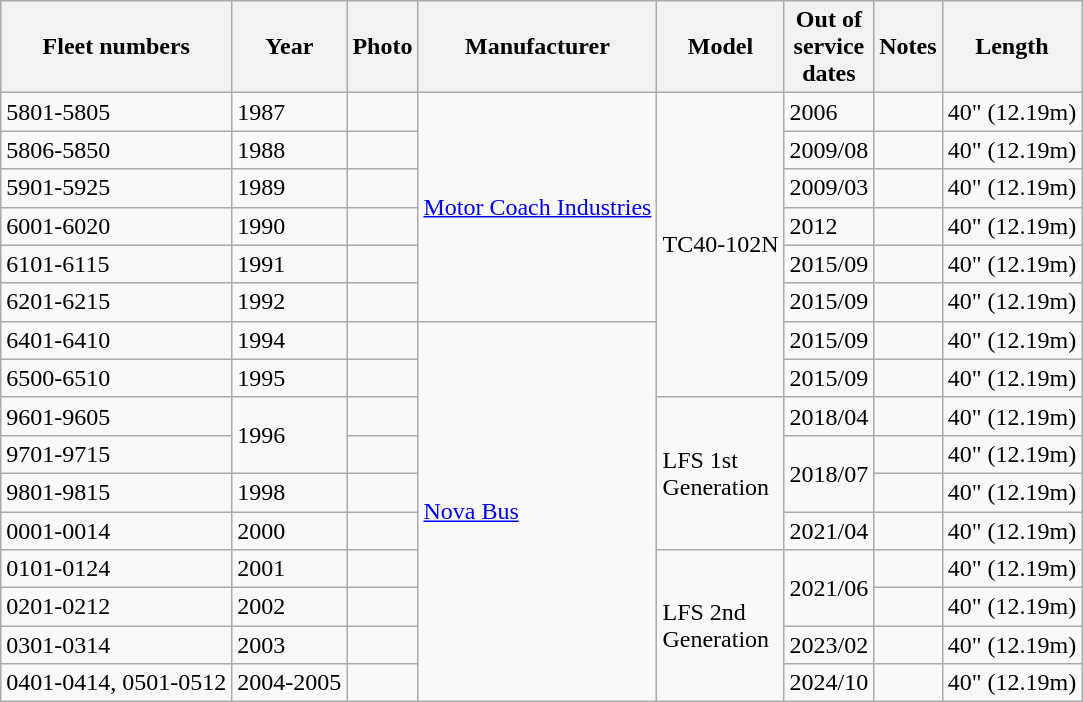<table class="wikitable collapsible collapsed">
<tr>
<th>Fleet numbers</th>
<th>Year</th>
<th>Photo</th>
<th>Manufacturer</th>
<th>Model</th>
<th>Out of <br> service <br> dates</th>
<th>Notes</th>
<th>Length</th>
</tr>
<tr>
<td>5801-5805</td>
<td>1987</td>
<td></td>
<td rowspan="6"><a href='#'>Motor Coach Industries</a></td>
<td rowspan="8">TC40-102N</td>
<td>2006</td>
<td></td>
<td>40" (12.19m)</td>
</tr>
<tr>
<td>5806-5850</td>
<td>1988</td>
<td></td>
<td>2009/08</td>
<td></td>
<td>40" (12.19m)</td>
</tr>
<tr>
<td>5901-5925</td>
<td>1989</td>
<td></td>
<td>2009/03</td>
<td></td>
<td>40" (12.19m)</td>
</tr>
<tr>
<td>6001-6020</td>
<td>1990</td>
<td></td>
<td>2012</td>
<td></td>
<td>40" (12.19m)</td>
</tr>
<tr>
<td>6101-6115</td>
<td>1991</td>
<td></td>
<td>2015/09</td>
<td></td>
<td>40" (12.19m)</td>
</tr>
<tr>
<td>6201-6215</td>
<td>1992</td>
<td></td>
<td>2015/09</td>
<td></td>
<td>40" (12.19m)</td>
</tr>
<tr>
<td>6401-6410</td>
<td>1994</td>
<td></td>
<td rowspan="10"><a href='#'>Nova Bus</a></td>
<td>2015/09</td>
<td></td>
<td>40" (12.19m)</td>
</tr>
<tr>
<td>6500-6510</td>
<td>1995</td>
<td></td>
<td>2015/09</td>
<td></td>
<td>40" (12.19m)</td>
</tr>
<tr>
<td>9601-9605</td>
<td rowspan="2">1996</td>
<td></td>
<td rowspan="4">LFS 1st <br> Generation</td>
<td>2018/04</td>
<td></td>
<td>40" (12.19m)</td>
</tr>
<tr>
<td>9701-9715</td>
<td></td>
<td rowspan=2>2018/07</td>
<td></td>
<td>40" (12.19m)</td>
</tr>
<tr>
<td>9801-9815</td>
<td>1998</td>
<td></td>
<td></td>
<td>40" (12.19m)</td>
</tr>
<tr>
<td>0001-0014</td>
<td>2000</td>
<td></td>
<td>2021/04</td>
<td></td>
<td>40" (12.19m)</td>
</tr>
<tr>
<td>0101-0124</td>
<td>2001</td>
<td></td>
<td rowspan="4">LFS 2nd <br> Generation</td>
<td rowspan="2">2021/06</td>
<td></td>
<td>40" (12.19m)</td>
</tr>
<tr>
<td>0201-0212</td>
<td>2002</td>
<td></td>
<td></td>
<td>40" (12.19m)</td>
</tr>
<tr>
<td>0301-0314</td>
<td>2003</td>
<td></td>
<td>2023/02</td>
<td></td>
<td>40" (12.19m)</td>
</tr>
<tr>
<td>0401-0414, 0501-0512</td>
<td>2004-2005</td>
<td></td>
<td>2024/10</td>
<td></td>
<td>40" (12.19m)</td>
</tr>
</table>
